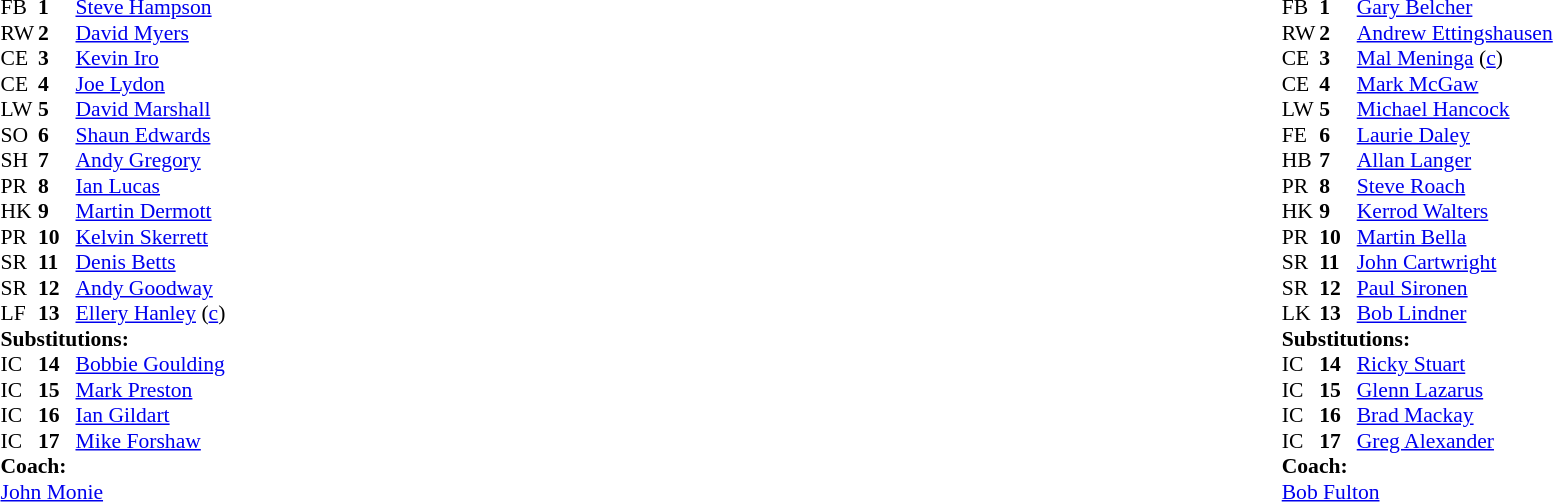<table width="100%">
<tr>
<td valign="top" width="50%"><br><table style="font-size: 90%" cellspacing="0" cellpadding="0">
<tr>
<th width="25"></th>
<th width="25"></th>
</tr>
<tr>
<td>FB</td>
<td><strong>1</strong></td>
<td><a href='#'>Steve Hampson</a></td>
</tr>
<tr>
<td>RW</td>
<td><strong>2</strong></td>
<td><a href='#'>David Myers</a></td>
</tr>
<tr>
<td>CE</td>
<td><strong>3</strong></td>
<td><a href='#'>Kevin Iro</a></td>
</tr>
<tr>
<td>CE</td>
<td><strong>4</strong></td>
<td><a href='#'>Joe Lydon</a></td>
</tr>
<tr>
<td>LW</td>
<td><strong>5</strong></td>
<td><a href='#'>David Marshall</a></td>
</tr>
<tr>
<td>SO</td>
<td><strong>6</strong></td>
<td><a href='#'>Shaun Edwards</a></td>
</tr>
<tr>
<td>SH</td>
<td><strong>7</strong></td>
<td><a href='#'>Andy Gregory</a></td>
</tr>
<tr>
<td>PR</td>
<td><strong>8</strong></td>
<td><a href='#'>Ian Lucas</a></td>
</tr>
<tr>
<td>HK</td>
<td><strong>9</strong></td>
<td><a href='#'>Martin Dermott</a></td>
</tr>
<tr>
<td>PR</td>
<td><strong>10</strong></td>
<td><a href='#'>Kelvin Skerrett</a></td>
</tr>
<tr>
<td>SR</td>
<td><strong>11</strong></td>
<td><a href='#'>Denis Betts</a></td>
</tr>
<tr>
<td>SR</td>
<td><strong>12</strong></td>
<td><a href='#'>Andy Goodway</a></td>
</tr>
<tr>
<td>LF</td>
<td><strong>13</strong></td>
<td><a href='#'>Ellery Hanley</a> (<a href='#'>c</a>)</td>
</tr>
<tr>
<td colspan=3><strong>Substitutions:</strong></td>
</tr>
<tr>
<td>IC</td>
<td><strong>14</strong></td>
<td><a href='#'>Bobbie Goulding</a></td>
</tr>
<tr>
<td>IC</td>
<td><strong>15</strong></td>
<td><a href='#'>Mark Preston</a></td>
</tr>
<tr>
<td>IC</td>
<td><strong>16</strong></td>
<td><a href='#'>Ian Gildart</a></td>
</tr>
<tr>
<td>IC</td>
<td><strong>17</strong></td>
<td><a href='#'>Mike Forshaw</a></td>
</tr>
<tr>
<td colspan=3><strong>Coach:</strong></td>
</tr>
<tr>
<td colspan="4"> <a href='#'>John Monie</a></td>
</tr>
</table>
</td>
<td valign="top" width="50%"><br><table style="font-size: 90%" cellspacing="0" cellpadding="0" align="center">
<tr>
<th width="25"></th>
<th width="25"></th>
</tr>
<tr>
<td>FB</td>
<td><strong>1</strong></td>
<td><a href='#'>Gary Belcher</a></td>
</tr>
<tr>
<td>RW</td>
<td><strong>2</strong></td>
<td><a href='#'>Andrew Ettingshausen</a></td>
</tr>
<tr>
<td>CE</td>
<td><strong>3</strong></td>
<td><a href='#'>Mal Meninga</a> (<a href='#'>c</a>)</td>
</tr>
<tr>
<td>CE</td>
<td><strong>4</strong></td>
<td><a href='#'>Mark McGaw</a></td>
</tr>
<tr>
<td>LW</td>
<td><strong>5</strong></td>
<td><a href='#'>Michael Hancock</a></td>
</tr>
<tr>
<td>FE</td>
<td><strong>6</strong></td>
<td><a href='#'>Laurie Daley</a></td>
</tr>
<tr>
<td>HB</td>
<td><strong>7</strong></td>
<td><a href='#'>Allan Langer</a></td>
</tr>
<tr>
<td>PR</td>
<td><strong>8</strong></td>
<td><a href='#'>Steve Roach</a></td>
</tr>
<tr>
<td>HK</td>
<td><strong>9</strong></td>
<td><a href='#'>Kerrod Walters</a></td>
</tr>
<tr>
<td>PR</td>
<td><strong>10</strong></td>
<td><a href='#'>Martin Bella</a></td>
</tr>
<tr>
<td>SR</td>
<td><strong>11</strong></td>
<td><a href='#'>John Cartwright</a></td>
</tr>
<tr>
<td>SR</td>
<td><strong>12</strong></td>
<td><a href='#'>Paul Sironen</a></td>
</tr>
<tr>
<td>LK</td>
<td><strong>13</strong></td>
<td><a href='#'>Bob Lindner</a></td>
</tr>
<tr>
<td colspan=3><strong>Substitutions:</strong></td>
</tr>
<tr>
<td>IC</td>
<td><strong>14</strong></td>
<td><a href='#'>Ricky Stuart</a></td>
</tr>
<tr>
<td>IC</td>
<td><strong>15</strong></td>
<td><a href='#'>Glenn Lazarus</a></td>
</tr>
<tr>
<td>IC</td>
<td><strong>16</strong></td>
<td><a href='#'>Brad Mackay</a></td>
</tr>
<tr>
<td>IC</td>
<td><strong>17</strong></td>
<td><a href='#'>Greg Alexander</a></td>
</tr>
<tr>
<td colspan=3><strong>Coach:</strong></td>
</tr>
<tr>
<td colspan="4"> <a href='#'>Bob Fulton</a></td>
</tr>
</table>
</td>
</tr>
</table>
